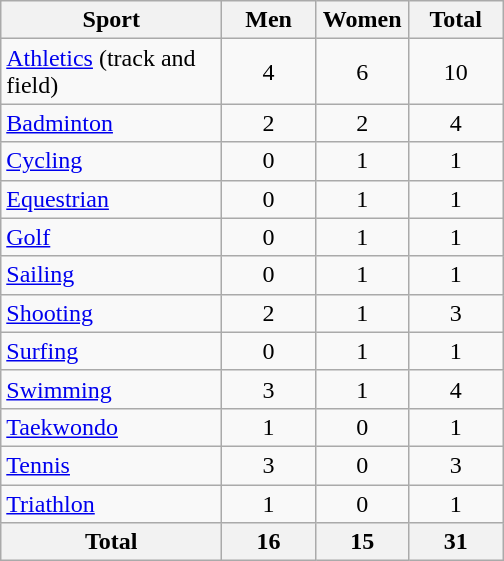<table class="wikitable sortable" style="text-align:center;">
<tr>
<th width=140>Sport</th>
<th width=55>Men</th>
<th width=55>Women</th>
<th width=55>Total</th>
</tr>
<tr>
<td align=left><a href='#'>Athletics</a> (track and field)</td>
<td>4</td>
<td>6</td>
<td>10</td>
</tr>
<tr>
<td align=left><a href='#'>Badminton</a></td>
<td>2</td>
<td>2</td>
<td>4</td>
</tr>
<tr>
<td align=left><a href='#'>Cycling</a></td>
<td>0</td>
<td>1</td>
<td>1</td>
</tr>
<tr>
<td align=left><a href='#'>Equestrian</a></td>
<td>0</td>
<td>1</td>
<td>1</td>
</tr>
<tr>
<td align=left><a href='#'>Golf</a></td>
<td>0</td>
<td>1</td>
<td>1</td>
</tr>
<tr>
<td align=left><a href='#'>Sailing</a></td>
<td>0</td>
<td>1</td>
<td>1</td>
</tr>
<tr>
<td align=left><a href='#'>Shooting</a></td>
<td>2</td>
<td>1</td>
<td>3</td>
</tr>
<tr>
<td align=left><a href='#'>Surfing</a></td>
<td>0</td>
<td>1</td>
<td>1</td>
</tr>
<tr>
<td align=left><a href='#'>Swimming</a></td>
<td>3</td>
<td>1</td>
<td>4</td>
</tr>
<tr>
<td align=left><a href='#'>Taekwondo</a></td>
<td>1</td>
<td>0</td>
<td>1</td>
</tr>
<tr>
<td align=left><a href='#'>Tennis</a></td>
<td>3</td>
<td>0</td>
<td>3</td>
</tr>
<tr>
<td align=left><a href='#'>Triathlon</a></td>
<td>1</td>
<td>0</td>
<td>1</td>
</tr>
<tr>
<th>Total</th>
<th>16</th>
<th>15</th>
<th>31</th>
</tr>
</table>
